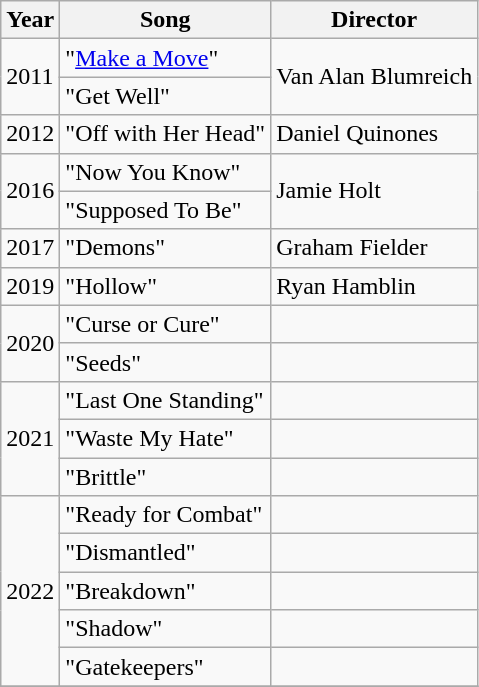<table class="wikitable">
<tr>
<th>Year</th>
<th>Song</th>
<th>Director</th>
</tr>
<tr>
<td rowspan="2">2011</td>
<td>"<a href='#'>Make a Move</a>"</td>
<td rowspan="2">Van Alan Blumreich</td>
</tr>
<tr>
<td>"Get Well"</td>
</tr>
<tr>
<td>2012</td>
<td>"Off with Her Head"</td>
<td>Daniel Quinones</td>
</tr>
<tr>
<td rowspan="2">2016</td>
<td>"Now You Know"</td>
<td rowspan="2">Jamie Holt</td>
</tr>
<tr>
<td>"Supposed To Be"</td>
</tr>
<tr>
<td>2017</td>
<td>"Demons"</td>
<td>Graham Fielder</td>
</tr>
<tr>
<td>2019</td>
<td>"Hollow"</td>
<td>Ryan Hamblin</td>
</tr>
<tr>
<td rowspan="2">2020</td>
<td>"Curse or Cure"</td>
<td></td>
</tr>
<tr>
<td>"Seeds"</td>
<td></td>
</tr>
<tr>
<td rowspan="3">2021</td>
<td>"Last One Standing"</td>
<td></td>
</tr>
<tr>
<td>"Waste My Hate"</td>
<td></td>
</tr>
<tr>
<td>"Brittle"</td>
<td></td>
</tr>
<tr>
<td rowspan="5">2022</td>
<td>"Ready for Combat"</td>
<td></td>
</tr>
<tr>
<td>"Dismantled"</td>
<td></td>
</tr>
<tr>
<td>"Breakdown"</td>
<td></td>
</tr>
<tr>
<td>"Shadow"</td>
<td></td>
</tr>
<tr>
<td>"Gatekeepers"</td>
<td></td>
</tr>
<tr>
</tr>
</table>
